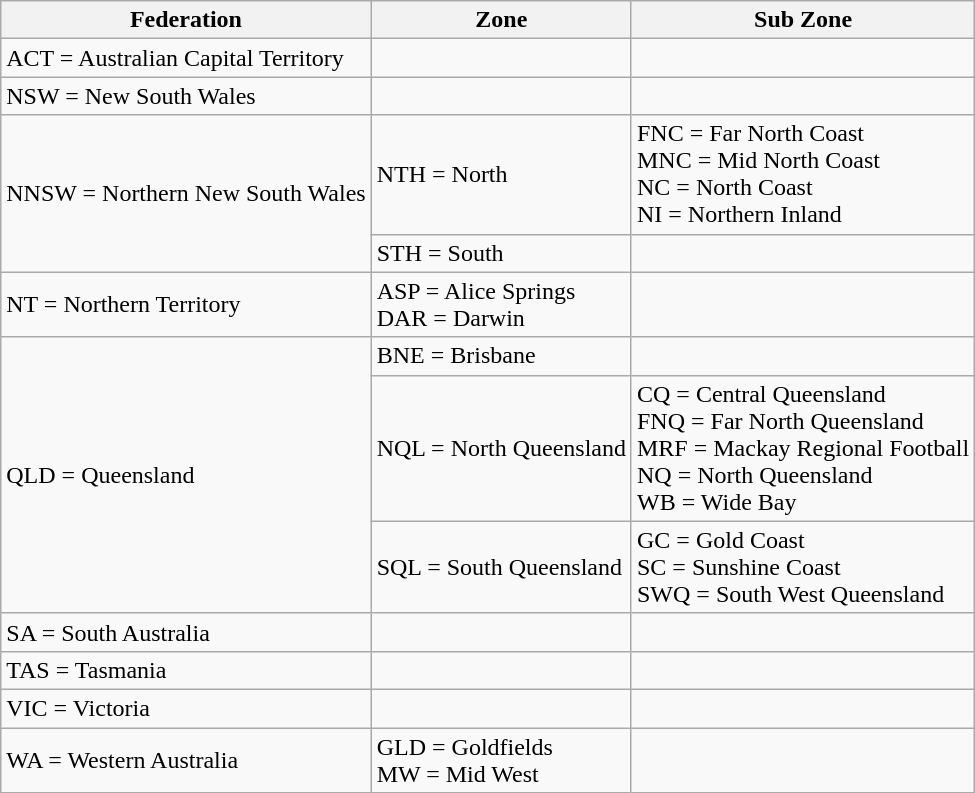<table class="wikitable">
<tr>
<th>Federation</th>
<th>Zone</th>
<th>Sub Zone</th>
</tr>
<tr>
<td>ACT = Australian Capital Territory</td>
<td></td>
<td></td>
</tr>
<tr>
<td>NSW = New South Wales</td>
<td></td>
<td></td>
</tr>
<tr>
<td rowspan=2>NNSW = Northern New South Wales</td>
<td>NTH = North</td>
<td>FNC = Far North Coast <br> MNC = Mid North Coast <br> NC = North Coast <br> NI = Northern Inland</td>
</tr>
<tr>
<td>STH = South</td>
<td></td>
</tr>
<tr>
<td>NT = Northern Territory</td>
<td>ASP = Alice Springs <br> DAR = Darwin</td>
<td></td>
</tr>
<tr>
<td rowspan=3>QLD = Queensland</td>
<td>BNE = Brisbane</td>
<td></td>
</tr>
<tr>
<td>NQL = North Queensland</td>
<td>CQ = Central Queensland <br> FNQ = Far North Queensland <br> MRF = Mackay Regional Football <br> NQ = North Queensland <br> WB = Wide Bay</td>
</tr>
<tr>
<td>SQL = South Queensland</td>
<td>GC = Gold Coast <br> SC = Sunshine Coast <br>  SWQ = South West Queensland</td>
</tr>
<tr>
<td>SA = South Australia</td>
<td></td>
<td></td>
</tr>
<tr>
<td>TAS = Tasmania</td>
<td></td>
<td></td>
</tr>
<tr>
<td>VIC = Victoria</td>
<td></td>
<td></td>
</tr>
<tr>
<td>WA = Western Australia</td>
<td>GLD = Goldfields <br> MW = Mid West</td>
<td></td>
</tr>
</table>
